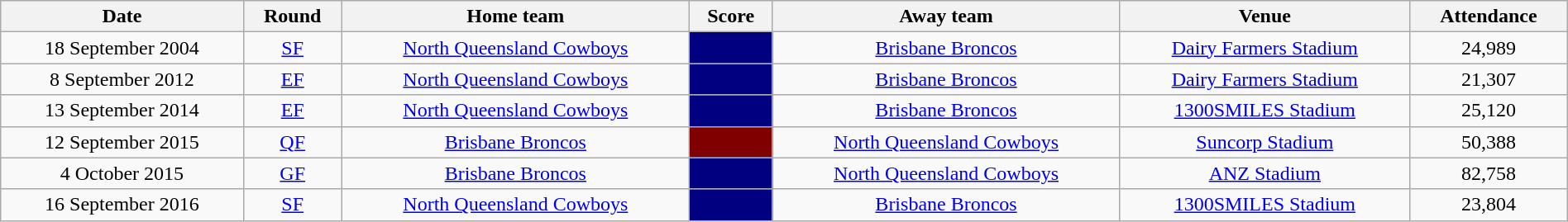<table class="wikitable" style="text-align:center;" width="100%">
<tr>
<th>Date</th>
<th>Round</th>
<th>Home team</th>
<th>Score</th>
<th>Away team</th>
<th>Venue</th>
<th>Attendance</th>
</tr>
<tr>
<td>18 September 2004</td>
<td><a href='#'>SF</a></td>
<td> <a href='#'>North Queensland Cowboys</a></td>
<td style="background:navy"></td>
<td> <a href='#'>Brisbane Broncos</a></td>
<td><a href='#'>Dairy Farmers Stadium</a></td>
<td>24,989</td>
</tr>
<tr>
<td>8 September 2012</td>
<td><a href='#'>EF</a></td>
<td> <a href='#'>North Queensland Cowboys</a></td>
<td style="background:navy"></td>
<td> <a href='#'>Brisbane Broncos</a></td>
<td><a href='#'>Dairy Farmers Stadium</a></td>
<td>21,307</td>
</tr>
<tr>
<td>13 September 2014</td>
<td><a href='#'>EF</a></td>
<td> <a href='#'>North Queensland Cowboys</a></td>
<td style="background:navy"></td>
<td> <a href='#'>Brisbane Broncos</a></td>
<td><a href='#'>1300SMILES Stadium</a></td>
<td>25,120</td>
</tr>
<tr>
<td>12 September 2015</td>
<td><a href='#'>QF</a></td>
<td> <a href='#'>Brisbane Broncos</a></td>
<td style="background:maroon"></td>
<td> <a href='#'>North Queensland Cowboys</a></td>
<td><a href='#'>Suncorp Stadium</a></td>
<td>50,388</td>
</tr>
<tr>
<td>4 October 2015</td>
<td><a href='#'>GF</a></td>
<td> <a href='#'>Brisbane Broncos</a></td>
<td style="background:navy"></td>
<td> <a href='#'>North Queensland Cowboys</a></td>
<td><a href='#'>ANZ Stadium</a></td>
<td>82,758</td>
</tr>
<tr>
<td>16 September 2016</td>
<td><a href='#'>SF</a></td>
<td> <a href='#'>North Queensland Cowboys</a></td>
<td style="background:navy"></td>
<td> <a href='#'>Brisbane Broncos</a></td>
<td><a href='#'>1300SMILES Stadium</a></td>
<td>23,804</td>
</tr>
</table>
